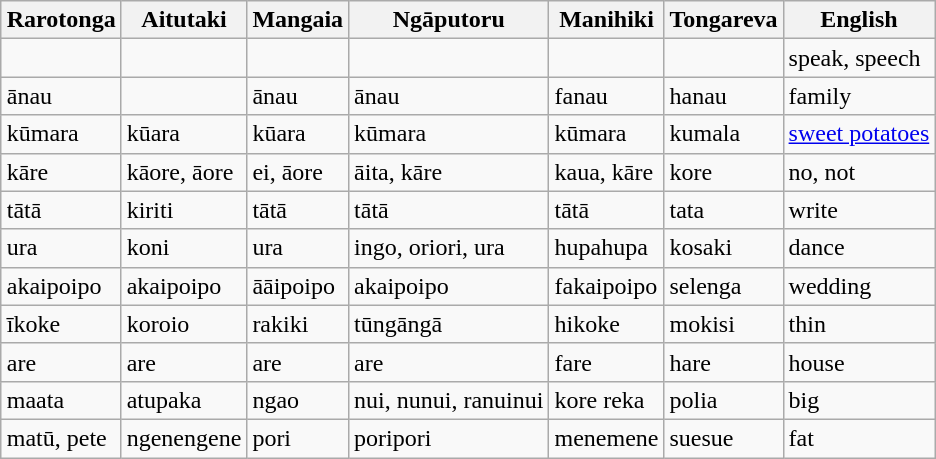<table class="wikitable" style="margin: 1em auto 1em auto">
<tr>
<th>Rarotonga</th>
<th>Aitutaki</th>
<th>Mangaia</th>
<th>Ngāputoru</th>
<th>Manihiki</th>
<th>Tongareva</th>
<th>English</th>
</tr>
<tr>
<td></td>
<td></td>
<td></td>
<td></td>
<td></td>
<td></td>
<td>speak, speech</td>
</tr>
<tr>
<td>ānau</td>
<td></td>
<td>ānau</td>
<td>ānau</td>
<td>fanau</td>
<td>hanau</td>
<td>family</td>
</tr>
<tr>
<td>kūmara</td>
<td>kūara</td>
<td>kūara</td>
<td>kūmara</td>
<td>kūmara</td>
<td>kumala</td>
<td><a href='#'>sweet potatoes</a></td>
</tr>
<tr>
<td>kāre</td>
<td>kāore, āore</td>
<td>ei, āore</td>
<td>āita, kāre</td>
<td>kaua, kāre</td>
<td>kore</td>
<td>no, not</td>
</tr>
<tr>
<td>tātā</td>
<td>kiriti</td>
<td>tātā</td>
<td>tātā</td>
<td>tātā</td>
<td>tata</td>
<td>write</td>
</tr>
<tr>
<td>ura</td>
<td>koni</td>
<td>ura</td>
<td>ingo, oriori, ura</td>
<td>hupahupa</td>
<td>kosaki</td>
<td>dance</td>
</tr>
<tr>
<td>akaipoipo</td>
<td>akaipoipo</td>
<td>āāipoipo</td>
<td>akaipoipo</td>
<td>fakaipoipo</td>
<td>selenga</td>
<td>wedding</td>
</tr>
<tr>
<td>īkoke</td>
<td>koroio</td>
<td>rakiki</td>
<td>tūngāngā</td>
<td>hikoke</td>
<td>mokisi</td>
<td>thin</td>
</tr>
<tr>
<td>are</td>
<td>are</td>
<td>are</td>
<td>are</td>
<td>fare</td>
<td>hare</td>
<td>house</td>
</tr>
<tr>
<td>maata</td>
<td>atupaka</td>
<td>ngao</td>
<td>nui, nunui, ranuinui</td>
<td>kore reka</td>
<td>polia</td>
<td>big</td>
</tr>
<tr>
<td>matū, pete</td>
<td>ngenengene</td>
<td>pori</td>
<td>poripori</td>
<td>menemene</td>
<td>suesue</td>
<td>fat</td>
</tr>
</table>
